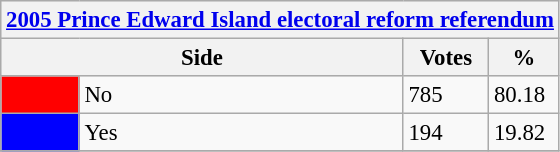<table class="wikitable" style="font-size: 95%; clear:both">
<tr style="background-color:#E9E9E9">
<th colspan=4><a href='#'>2005 Prince Edward Island electoral reform referendum</a></th>
</tr>
<tr style="background-color:#E9E9E9">
<th colspan=2 style="width: 130px">Side</th>
<th style="width: 50px">Votes</th>
<th style="width: 40px">%</th>
</tr>
<tr>
<td bgcolor="red"></td>
<td>No</td>
<td>785</td>
<td>80.18</td>
</tr>
<tr>
<td bgcolor="blue"></td>
<td>Yes</td>
<td>194</td>
<td>19.82</td>
</tr>
<tr>
</tr>
</table>
